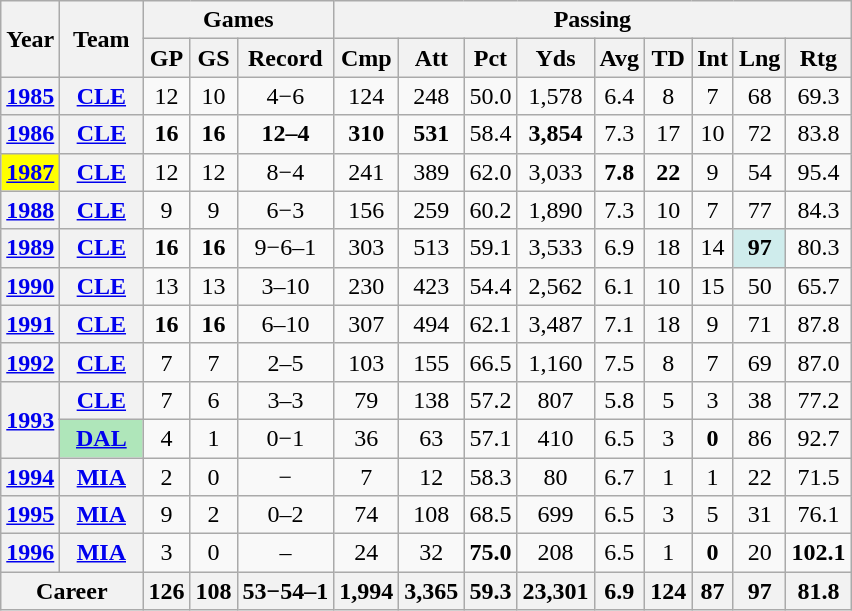<table class="wikitable" style="text-align:center">
<tr>
<th rowspan="2">Year</th>
<th rowspan="2">Team</th>
<th colspan="3">Games</th>
<th colspan="9">Passing</th>
</tr>
<tr>
<th>GP</th>
<th>GS</th>
<th>Record</th>
<th>Cmp</th>
<th>Att</th>
<th>Pct</th>
<th>Yds</th>
<th>Avg</th>
<th>TD</th>
<th>Int</th>
<th>Lng</th>
<th>Rtg</th>
</tr>
<tr>
<th><a href='#'>1985</a></th>
<th><a href='#'>CLE</a></th>
<td>12</td>
<td>10</td>
<td>4−6</td>
<td>124</td>
<td>248</td>
<td>50.0</td>
<td>1,578</td>
<td>6.4</td>
<td>8</td>
<td>7</td>
<td>68</td>
<td>69.3</td>
</tr>
<tr>
<th><a href='#'>1986</a></th>
<th><a href='#'>CLE</a></th>
<td><strong>16</strong></td>
<td><strong>16</strong></td>
<td><strong>12–4</strong></td>
<td><strong>310</strong></td>
<td><strong>531</strong></td>
<td>58.4</td>
<td><strong>3,854</strong></td>
<td>7.3</td>
<td>17</td>
<td>10</td>
<td>72</td>
<td>83.8</td>
</tr>
<tr>
<th style="background:#ffff00"><a href='#'>1987</a></th>
<th><a href='#'>CLE</a></th>
<td>12</td>
<td>12</td>
<td>8−4</td>
<td>241</td>
<td>389</td>
<td>62.0</td>
<td>3,033</td>
<td><strong>7.8</strong></td>
<td><strong>22</strong></td>
<td>9</td>
<td>54</td>
<td>95.4</td>
</tr>
<tr>
<th><a href='#'>1988</a></th>
<th><a href='#'>CLE</a></th>
<td>9</td>
<td>9</td>
<td>6−3</td>
<td>156</td>
<td>259</td>
<td>60.2</td>
<td>1,890</td>
<td>7.3</td>
<td>10</td>
<td>7</td>
<td>77</td>
<td>84.3</td>
</tr>
<tr>
<th><a href='#'>1989</a></th>
<th><a href='#'>CLE</a></th>
<td><strong>16</strong></td>
<td><strong>16</strong></td>
<td>9−6–1</td>
<td>303</td>
<td>513</td>
<td>59.1</td>
<td>3,533</td>
<td>6.9</td>
<td>18</td>
<td>14</td>
<td style="background:#cfecec;"><strong>97</strong></td>
<td>80.3</td>
</tr>
<tr>
<th><a href='#'>1990</a></th>
<th><a href='#'>CLE</a></th>
<td>13</td>
<td>13</td>
<td>3–10</td>
<td>230</td>
<td>423</td>
<td>54.4</td>
<td>2,562</td>
<td>6.1</td>
<td>10</td>
<td>15</td>
<td>50</td>
<td>65.7</td>
</tr>
<tr>
<th><a href='#'>1991</a></th>
<th><a href='#'>CLE</a></th>
<td><strong>16</strong></td>
<td><strong>16</strong></td>
<td>6–10</td>
<td>307</td>
<td>494</td>
<td>62.1</td>
<td>3,487</td>
<td>7.1</td>
<td>18</td>
<td>9</td>
<td>71</td>
<td>87.8</td>
</tr>
<tr>
<th><a href='#'>1992</a></th>
<th><a href='#'>CLE</a></th>
<td>7</td>
<td>7</td>
<td>2–5</td>
<td>103</td>
<td>155</td>
<td>66.5</td>
<td>1,160</td>
<td>7.5</td>
<td>8</td>
<td>7</td>
<td>69</td>
<td>87.0</td>
</tr>
<tr>
<th rowspan="2"><a href='#'>1993</a></th>
<th><a href='#'>CLE</a></th>
<td>7</td>
<td>6</td>
<td>3–3</td>
<td>79</td>
<td>138</td>
<td>57.2</td>
<td>807</td>
<td>5.8</td>
<td>5</td>
<td>3</td>
<td>38</td>
<td>77.2</td>
</tr>
<tr>
<th style="background:#afe6ba; width:3em;"><a href='#'>DAL</a></th>
<td>4</td>
<td>1</td>
<td>0−1</td>
<td>36</td>
<td>63</td>
<td>57.1</td>
<td>410</td>
<td>6.5</td>
<td>3</td>
<td><strong>0</strong></td>
<td>86</td>
<td>92.7</td>
</tr>
<tr>
<th><a href='#'>1994</a></th>
<th><a href='#'>MIA</a></th>
<td>2</td>
<td>0</td>
<td>−</td>
<td>7</td>
<td>12</td>
<td>58.3</td>
<td>80</td>
<td>6.7</td>
<td>1</td>
<td>1</td>
<td>22</td>
<td>71.5</td>
</tr>
<tr>
<th><a href='#'>1995</a></th>
<th><a href='#'>MIA</a></th>
<td>9</td>
<td>2</td>
<td>0–2</td>
<td>74</td>
<td>108</td>
<td>68.5</td>
<td>699</td>
<td>6.5</td>
<td>3</td>
<td>5</td>
<td>31</td>
<td>76.1</td>
</tr>
<tr>
<th><a href='#'>1996</a></th>
<th><a href='#'>MIA</a></th>
<td>3</td>
<td>0</td>
<td>–</td>
<td>24</td>
<td>32</td>
<td><strong>75.0</strong></td>
<td>208</td>
<td>6.5</td>
<td>1</td>
<td><strong>0</strong></td>
<td>20</td>
<td><strong>102.1</strong></td>
</tr>
<tr>
<th colspan="2">Career</th>
<th>126</th>
<th>108</th>
<th>53−54–1</th>
<th>1,994</th>
<th>3,365</th>
<th>59.3</th>
<th>23,301</th>
<th>6.9</th>
<th>124</th>
<th>87</th>
<th>97</th>
<th>81.8</th>
</tr>
</table>
